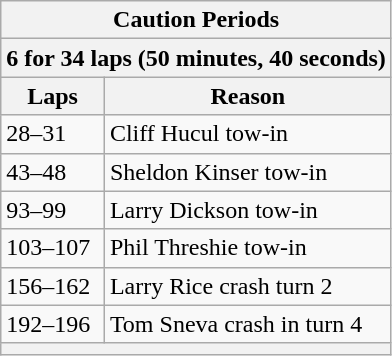<table class="wikitable">
<tr>
<th colspan=2>Caution Periods</th>
</tr>
<tr>
<th colspan=2>6 for 34 laps (50 minutes, 40 seconds)</th>
</tr>
<tr>
<th>Laps</th>
<th>Reason</th>
</tr>
<tr>
<td>28–31</td>
<td>Cliff Hucul tow-in</td>
</tr>
<tr>
<td>43–48</td>
<td>Sheldon Kinser tow-in</td>
</tr>
<tr>
<td>93–99</td>
<td>Larry Dickson tow-in</td>
</tr>
<tr>
<td>103–107</td>
<td>Phil Threshie tow-in</td>
</tr>
<tr>
<td>156–162</td>
<td>Larry Rice crash turn 2</td>
</tr>
<tr>
<td>192–196</td>
<td>Tom Sneva crash in turn 4</td>
</tr>
<tr>
<th colspan=4></th>
</tr>
</table>
